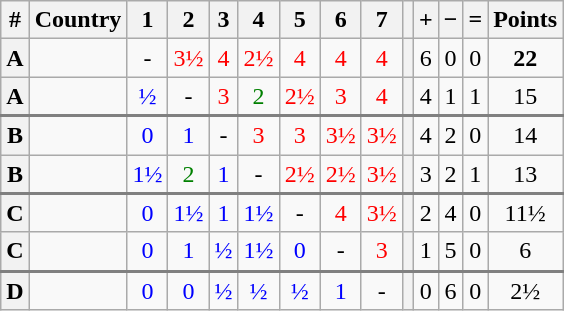<table class="wikitable" style="text-align:center">
<tr>
<th>#</th>
<th>Country</th>
<th>1</th>
<th>2</th>
<th>3</th>
<th>4</th>
<th>5</th>
<th>6</th>
<th>7</th>
<th></th>
<th>+</th>
<th>−</th>
<th>=</th>
<th>Points</th>
</tr>
<tr>
<th>A</th>
<td style="text-align: left"></td>
<td>-</td>
<td style="color:red;">3½</td>
<td style="color:red;">4</td>
<td style="color:red;">2½</td>
<td style="color:red;">4</td>
<td style="color:red;">4</td>
<td style="color:red;">4</td>
<th></th>
<td>6</td>
<td>0</td>
<td>0</td>
<td><strong>22 </strong></td>
</tr>
<tr>
<th>A</th>
<td style="text-align: left"></td>
<td style="color:blue;">½</td>
<td>-</td>
<td style="color:red;">3</td>
<td style="color:green;">2</td>
<td style="color:red;">2½</td>
<td style="color:red;">3</td>
<td style="color:red;">4</td>
<th></th>
<td>4</td>
<td>1</td>
<td>1</td>
<td>15</td>
</tr>
<tr style="border-top:2px solid grey;">
<th>B</th>
<td style="text-align: left"></td>
<td style="color:blue;">0</td>
<td style="color:blue;">1</td>
<td>-</td>
<td style="color:red;">3</td>
<td style="color:red;">3</td>
<td style="color:red;">3½</td>
<td style="color:red;">3½</td>
<th></th>
<td>4</td>
<td>2</td>
<td>0</td>
<td>14</td>
</tr>
<tr>
<th>B</th>
<td style="text-align: left"></td>
<td style="color:blue;">1½</td>
<td style="color:green;">2</td>
<td style="color:blue;">1</td>
<td>-</td>
<td style="color:red;">2½</td>
<td style="color:red;">2½</td>
<td style="color:red;">3½</td>
<th></th>
<td>3</td>
<td>2</td>
<td>1</td>
<td>13</td>
</tr>
<tr style="border-top:2px solid grey;">
<th>C</th>
<td style="text-align: left"></td>
<td style="color:blue;">0</td>
<td style="color:blue;">1½</td>
<td style="color:blue;">1</td>
<td style="color:blue;">1½</td>
<td>-</td>
<td style="color:red;">4</td>
<td style="color:red;">3½</td>
<th></th>
<td>2</td>
<td>4</td>
<td>0</td>
<td>11½</td>
</tr>
<tr>
<th>C</th>
<td style="text-align: left"></td>
<td style="color:blue;">0</td>
<td style="color:blue;">1</td>
<td style="color:blue;">½</td>
<td style="color:blue;">1½</td>
<td style="color:blue;">0</td>
<td>-</td>
<td style="color:red;">3</td>
<th></th>
<td>1</td>
<td>5</td>
<td>0</td>
<td>6</td>
</tr>
<tr style="border-top:2px solid grey;">
<th>D</th>
<td style="text-align: left"></td>
<td style="color:blue;">0</td>
<td style="color:blue;">0</td>
<td style="color:blue;">½</td>
<td style="color:blue;">½</td>
<td style="color:blue;">½</td>
<td style="color:blue;">1</td>
<td>-</td>
<th></th>
<td>0</td>
<td>6</td>
<td>0</td>
<td>2½</td>
</tr>
</table>
